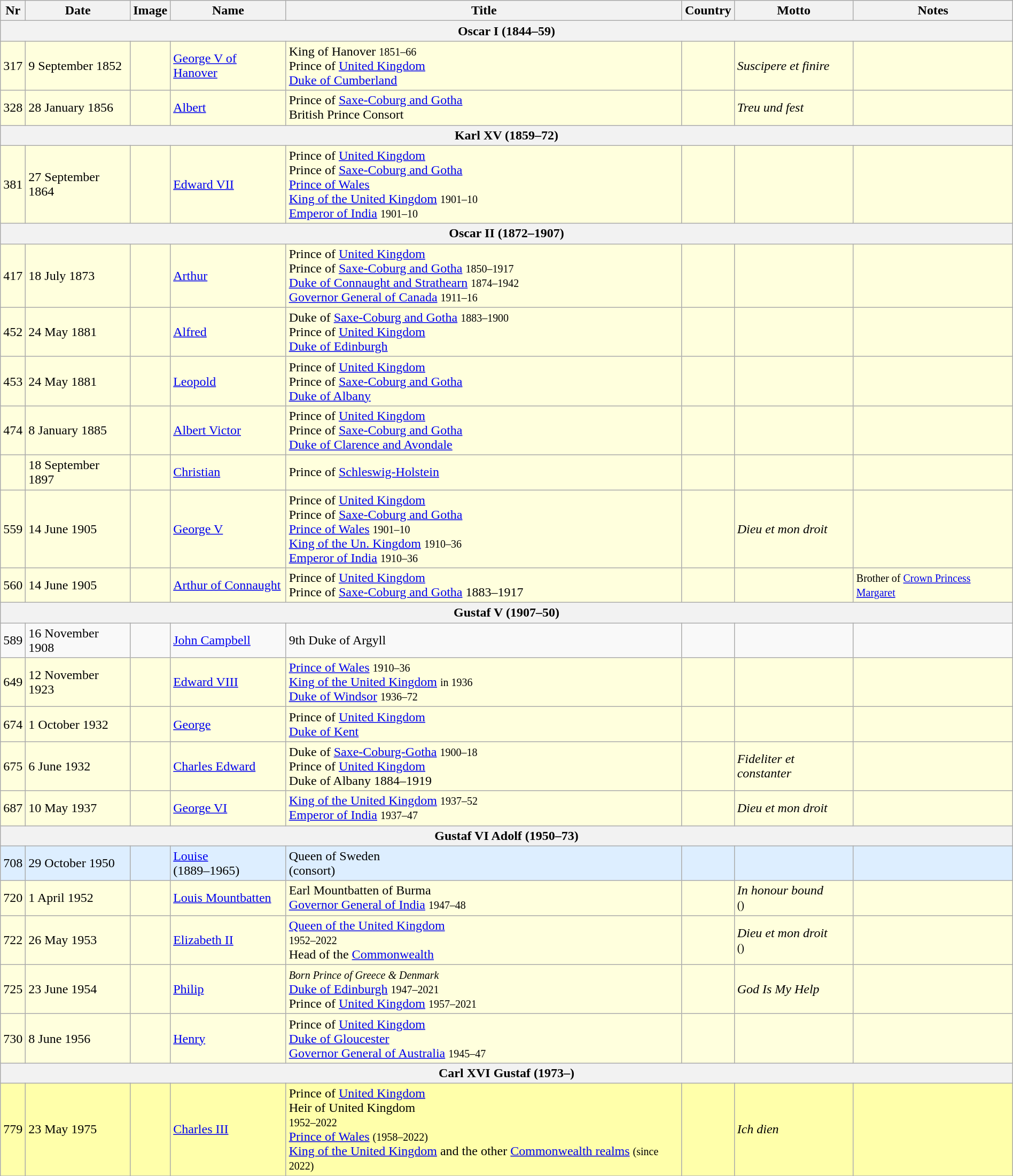<table class="wikitable" width=100%>
<tr>
<th>Nr</th>
<th>Date</th>
<th>Image</th>
<th>Name</th>
<th>Title</th>
<th>Country</th>
<th>Motto</th>
<th>Notes</th>
</tr>
<tr>
<th colspan=8>Oscar I (1844–59)</th>
</tr>
<tr bgcolor="#FFFFDD">
<td>317</td>
<td>9 September 1852</td>
<td></td>
<td><a href='#'>George V of Hanover</a></td>
<td>King of Hanover <small>1851–66</small><br>Prince of <a href='#'>United Kingdom</a><br> <a href='#'>Duke of Cumberland</a></td>
<td><br></td>
<td><em>Suscipere et finire</em></td>
<td></td>
</tr>
<tr bgcolor="#FFFFDD">
<td>328</td>
<td>28 January 1856</td>
<td></td>
<td><a href='#'>Albert</a></td>
<td>Prince of <a href='#'>Saxe-Coburg and Gotha</a><br>British Prince Consort</td>
<td><br></td>
<td><em>Treu und fest</em></td>
<td></td>
</tr>
<tr>
<th colspan=8>Karl XV (1859–72)</th>
</tr>
<tr bgcolor="#FFFFDD">
<td>381</td>
<td>27 September 1864</td>
<td></td>
<td><a href='#'>Edward VII</a></td>
<td>Prince of <a href='#'>United Kingdom</a><br>Prince of <a href='#'>Saxe-Coburg and Gotha</a><br><a href='#'>Prince of Wales</a><br><a href='#'>King of the United Kingdom</a> <small>1901–10</small><br><a href='#'>Emperor of India</a> <small>1901–10</small></td>
<td><br></td>
<td></td>
<td></td>
</tr>
<tr>
<th colspan=8>Oscar II (1872–1907)</th>
</tr>
<tr bgcolor="#FFFFDD">
<td>417</td>
<td>18 July 1873</td>
<td></td>
<td><a href='#'>Arthur</a></td>
<td>Prince of <a href='#'>United Kingdom</a><br>Prince of <a href='#'>Saxe-Coburg and Gotha</a> <small>1850–1917</small><br><a href='#'>Duke of Connaught and Strathearn</a> <small>1874–1942</small><br><a href='#'>Governor General of Canada</a> <small>1911–16</small></td>
<td><br></td>
<td></td>
<td></td>
</tr>
<tr bgcolor="#FFFFDD">
<td>452</td>
<td>24 May 1881</td>
<td></td>
<td><a href='#'>Alfred</a></td>
<td>Duke of <a href='#'>Saxe-Coburg and Gotha</a> <small>1883–1900</small><br>Prince of <a href='#'>United Kingdom</a><br><a href='#'>Duke of Edinburgh</a></td>
<td><br></td>
<td></td>
<td></td>
</tr>
<tr bgcolor="#FFFFDD">
<td>453</td>
<td>24 May 1881</td>
<td></td>
<td><a href='#'>Leopold</a></td>
<td>Prince of <a href='#'>United Kingdom</a><br>Prince of <a href='#'>Saxe-Coburg and Gotha</a><br><a href='#'>Duke of Albany</a></td>
<td><br></td>
<td></td>
<td></td>
</tr>
<tr bgcolor="#FFFFDD">
<td>474</td>
<td>8 January 1885</td>
<td></td>
<td><a href='#'>Albert Victor</a></td>
<td>Prince of <a href='#'>United Kingdom</a><br>Prince of <a href='#'>Saxe-Coburg and Gotha</a><br><a href='#'>Duke of Clarence and Avondale</a></td>
<td><br></td>
<td></td>
<td></td>
</tr>
<tr bgcolor="#FFFFDD">
<td></td>
<td>18 September 1897</td>
<td></td>
<td><a href='#'>Christian</a></td>
<td>Prince of <a href='#'>Schleswig-Holstein</a></td>
<td><br></td>
<td></td>
<td></td>
</tr>
<tr bgcolor="#FFFFDD">
<td>559</td>
<td>14 June 1905</td>
<td></td>
<td><a href='#'>George V</a></td>
<td>Prince of <a href='#'>United Kingdom</a><br>Prince of <a href='#'>Saxe-Coburg and Gotha</a><br><a href='#'>Prince of Wales</a> <small>1901–10</small><br><a href='#'>King of the Un. Kingdom</a> <small>1910–36</small><br><a href='#'>Emperor of India</a> <small>1910–36</small></td>
<td><br></td>
<td><em>Dieu et mon droit</em></td>
<td></td>
</tr>
<tr bgcolor="#FFFFDD">
<td>560</td>
<td>14 June 1905</td>
<td></td>
<td><a href='#'>Arthur of Connaught</a></td>
<td>Prince of <a href='#'>United Kingdom</a><br>Prince of <a href='#'>Saxe-Coburg and Gotha</a> 1883–1917</td>
<td><br></td>
<td></td>
<td><small>Brother of <a href='#'>Crown Princess Margaret</a></small></td>
</tr>
<tr>
<th colspan=8>Gustaf V (1907–50)</th>
</tr>
<tr>
<td>589</td>
<td>16 November 1908</td>
<td></td>
<td><a href='#'>John Campbell</a></td>
<td>9th Duke of Argyll</td>
<td></td>
<td></td>
<td></td>
</tr>
<tr bgcolor="#FFFFDD">
<td>649</td>
<td>12 November 1923</td>
<td></td>
<td><a href='#'>Edward VIII</a></td>
<td><a href='#'>Prince of Wales</a> <small>1910–36</small><br><a href='#'>King of the United Kingdom</a> <small>in 1936</small><br><a href='#'>Duke of Windsor</a> <small>1936–72</small></td>
<td></td>
<td></td>
<td></td>
</tr>
<tr bgcolor="#FFFFDD">
<td>674</td>
<td>1 October 1932</td>
<td></td>
<td><a href='#'>George</a></td>
<td>Prince of <a href='#'>United Kingdom</a><br><a href='#'>Duke of Kent</a></td>
<td></td>
<td></td>
<td></td>
</tr>
<tr bgcolor="#FFFFDD">
<td>675</td>
<td>6 June 1932</td>
<td></td>
<td><a href='#'>Charles Edward</a></td>
<td>Duke of <a href='#'>Saxe-Coburg-Gotha</a> <small>1900–18</small><br>Prince of <a href='#'>United Kingdom</a><br>Duke of Albany 1884–1919</td>
<td><br><br></td>
<td><em>Fideliter et constanter</em></td>
<td></td>
</tr>
<tr bgcolor="#FFFFDD">
<td>687</td>
<td>10 May 1937</td>
<td></td>
<td><a href='#'>George VI</a></td>
<td><a href='#'>King of the United Kingdom</a> <small>1937–52</small><br><a href='#'>Emperor of India</a> <small>1937–47</small></td>
<td></td>
<td><em>Dieu et mon droit</em></td>
<td></td>
</tr>
<tr>
<th colspan=8>Gustaf VI Adolf (1950–73)</th>
</tr>
<tr bgcolor="#DDEEFF">
<td>708</td>
<td>29 October 1950</td>
<td></td>
<td><a href='#'>Louise</a><br>(1889–1965)</td>
<td>Queen of Sweden<br>(consort)</td>
<td><br></td>
<td></td>
<td></td>
</tr>
<tr bgcolor="#FFFFDD">
<td>720</td>
<td>1 April 1952</td>
<td></td>
<td><a href='#'>Louis Mountbatten</a></td>
<td>Earl Mountbatten of Burma<br><a href='#'>Governor General of India</a> <small>1947–48</small></td>
<td></td>
<td><em>In honour bound</em><br> <small>()</small></td>
<td></td>
</tr>
<tr bgcolor="#FFFFDD">
<td>722</td>
<td>26 May 1953</td>
<td></td>
<td><a href='#'>Elizabeth II</a></td>
<td><a href='#'>Queen of the United Kingdom</a><br><small>1952–2022</small><br>Head of the <a href='#'>Commonwealth</a></td>
<td></td>
<td><em>Dieu et mon droit</em><br> <small>()</small></td>
<td></td>
</tr>
<tr bgcolor="#FFFFDD">
<td>725</td>
<td>23 June 1954</td>
<td></td>
<td><a href='#'>Philip</a></td>
<td><small><em>Born Prince of Greece & Denmark</em></small><br><a href='#'>Duke of Edinburgh</a> <small>1947–2021</small><br>Prince of <a href='#'>United Kingdom</a> <small>1957–2021</small></td>
<td><br></td>
<td><em>God Is My Help</em></td>
<td></td>
</tr>
<tr bgcolor="#FFFFDD">
<td>730</td>
<td>8 June 1956</td>
<td></td>
<td><a href='#'>Henry</a></td>
<td>Prince of <a href='#'>United Kingdom</a><br><a href='#'>Duke of Gloucester</a><br><a href='#'>Governor General of Australia</a> <small>1945–47</small></td>
<td></td>
<td></td>
<td></td>
</tr>
<tr>
<th colspan=8>Carl XVI Gustaf (1973–)</th>
</tr>
<tr bgcolor="#FFFFAA">
<td>779</td>
<td>23 May 1975</td>
<td></td>
<td><a href='#'>Charles III</a></td>
<td>Prince of <a href='#'>United Kingdom</a><br>Heir of United Kingdom<br><small>1952–2022</small><br><a href='#'>Prince of Wales</a> <small>(1958–2022)</small> <br><a href='#'>King of the United Kingdom</a> and the other <a href='#'>Commonwealth realms</a> <small>(since 2022)</small></td>
<td></td>
<td><em>Ich dien</em></td>
<td></td>
</tr>
<tr>
</tr>
</table>
